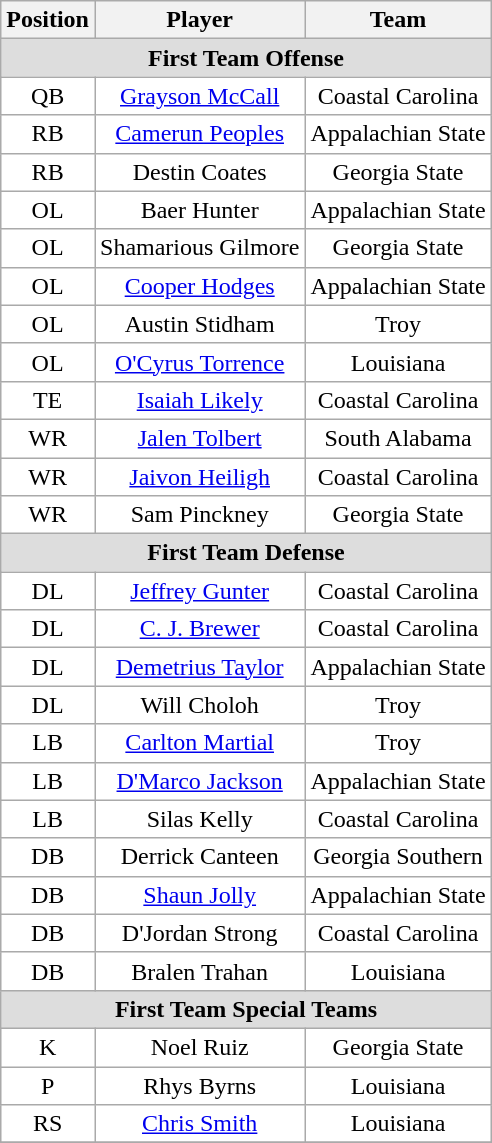<table class="wikitable" border="0" style="text-align:center">
<tr>
<th>Position</th>
<th>Player</th>
<th>Team</th>
</tr>
<tr>
<td colspan="3" style="text-align:center; background:#ddd;"><strong>First Team Offense </strong></td>
</tr>
<tr>
<td style="background:white">QB</td>
<td style="background:white"><a href='#'>Grayson McCall</a></td>
<td style="background:white">Coastal Carolina</td>
</tr>
<tr>
<td style="background:white">RB</td>
<td style="background:white"><a href='#'>Camerun Peoples</a></td>
<td style="background:white">Appalachian State</td>
</tr>
<tr>
<td style="background:white">RB</td>
<td style="background:white">Destin Coates</td>
<td style="background:white">Georgia State</td>
</tr>
<tr>
<td style="background:white">OL</td>
<td style="background:white">Baer Hunter</td>
<td style="background:white">Appalachian State</td>
</tr>
<tr>
<td style="background:white">OL</td>
<td style="background:white">Shamarious Gilmore</td>
<td style="background:white">Georgia State</td>
</tr>
<tr>
<td style="background:white">OL</td>
<td style="background:white"><a href='#'>Cooper Hodges</a></td>
<td style="background:white">Appalachian State</td>
</tr>
<tr>
<td style="background:white">OL</td>
<td style="background:white">Austin Stidham</td>
<td style="background:white">Troy</td>
</tr>
<tr>
<td style="background:white">OL</td>
<td style="background:white"><a href='#'>O'Cyrus Torrence</a></td>
<td style="background:white">Louisiana</td>
</tr>
<tr>
<td style="background:white">TE</td>
<td style="background:white"><a href='#'>Isaiah Likely</a></td>
<td style="background:white">Coastal Carolina</td>
</tr>
<tr>
<td style="background:white">WR</td>
<td style="background:white"><a href='#'>Jalen Tolbert</a></td>
<td style="background:white">South Alabama</td>
</tr>
<tr>
<td style="background:white">WR</td>
<td style="background:white"><a href='#'>Jaivon Heiligh</a></td>
<td style="background:white">Coastal Carolina</td>
</tr>
<tr>
<td style="background:white">WR</td>
<td style="background:white">Sam Pinckney</td>
<td style="background:white">Georgia State</td>
</tr>
<tr>
<td colspan="3" style="text-align:center; background:#ddd;"><strong>First Team Defense</strong></td>
</tr>
<tr>
<td style="background:white">DL</td>
<td style="background:white"><a href='#'>Jeffrey Gunter</a></td>
<td style="background:white">Coastal Carolina</td>
</tr>
<tr>
<td style="background:white">DL</td>
<td style="background:white"><a href='#'>C. J. Brewer</a></td>
<td style="background:white">Coastal Carolina</td>
</tr>
<tr>
<td style="background:white">DL</td>
<td style="background:white"><a href='#'>Demetrius Taylor</a></td>
<td style="background:white">Appalachian State</td>
</tr>
<tr>
<td style="background:white">DL</td>
<td style="background:white">Will Choloh</td>
<td style="background:white">Troy</td>
</tr>
<tr>
<td style="background:white">LB</td>
<td style="background:white"><a href='#'>Carlton Martial</a></td>
<td style="background:white">Troy</td>
</tr>
<tr>
<td style="background:white">LB</td>
<td style="background:white"><a href='#'>D'Marco Jackson</a></td>
<td style="background:white">Appalachian State</td>
</tr>
<tr>
<td style="background:white">LB</td>
<td style="background:white">Silas Kelly</td>
<td style="background:white">Coastal Carolina</td>
</tr>
<tr>
<td style="background:white">DB</td>
<td style="background:white">Derrick Canteen</td>
<td style="background:white">Georgia Southern</td>
</tr>
<tr>
<td style="background:white">DB</td>
<td style="background:white"><a href='#'>Shaun Jolly</a></td>
<td style="background:white">Appalachian State</td>
</tr>
<tr>
<td style="background:white">DB</td>
<td style="background:white">D'Jordan Strong</td>
<td style="background:white">Coastal Carolina</td>
</tr>
<tr>
<td style="background:white">DB</td>
<td style="background:white">Bralen Trahan</td>
<td style="background:white">Louisiana</td>
</tr>
<tr>
<td colspan="3" style="text-align:center; background:#ddd;"><strong>First Team Special Teams</strong></td>
</tr>
<tr>
<td style="background:white">K</td>
<td style="background:white">Noel Ruiz</td>
<td style="background:white">Georgia State</td>
</tr>
<tr>
<td style="background:white">P</td>
<td style="background:white">Rhys Byrns</td>
<td style="background:white">Louisiana</td>
</tr>
<tr>
<td style="background:white">RS</td>
<td style="background:white"><a href='#'>Chris Smith</a></td>
<td style="background:white">Louisiana</td>
</tr>
<tr>
</tr>
</table>
